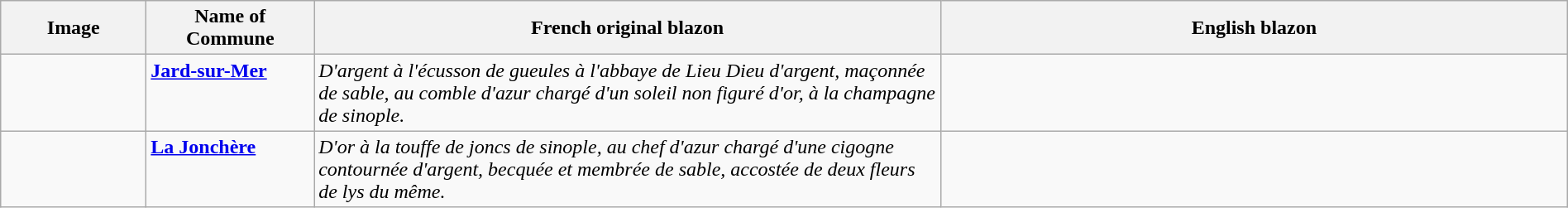<table class="wikitable" style="width:100%;">
<tr>
<th style="width:110px;">Image</th>
<th>Name of Commune</th>
<th style="width:40%;">French original blazon</th>
<th style="width:40%;">English blazon</th>
</tr>
<tr valign=top>
<td align=center></td>
<td><strong><a href='#'>Jard-sur-Mer</a></strong></td>
<td><em>D'argent à l'écusson de gueules à l'abbaye de Lieu Dieu d'argent, maçonnée de sable, au comble d'azur chargé d'un soleil non figuré d'or, à la champagne de sinople.</em></td>
<td></td>
</tr>
<tr valign=top>
<td align=center></td>
<td><strong><a href='#'>La Jonchère</a></strong></td>
<td><em>D'or à la touffe de joncs de sinople, au chef d'azur chargé d'une cigogne contournée d'argent, becquée et membrée de sable, accostée de deux fleurs de lys du même.</em></td>
<td></td>
</tr>
</table>
